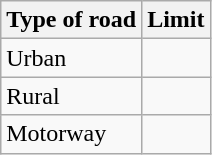<table class="wikitable">
<tr>
<th>Type of road</th>
<th>Limit</th>
</tr>
<tr>
<td>Urban</td>
<td></td>
</tr>
<tr>
<td>Rural</td>
<td></td>
</tr>
<tr>
<td>Motorway</td>
<td></td>
</tr>
</table>
